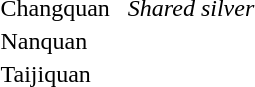<table>
<tr>
<td rowspan=2>Changquan<br></td>
<td rowspan=2></td>
<td></td>
<td rowspan=2><em>Shared silver</em></td>
</tr>
<tr>
<td></td>
</tr>
<tr>
<td rowspan=3>Nanquan<br></td>
<td rowspan=3></td>
<td rowspan=3></td>
<td></td>
</tr>
<tr>
<td></td>
</tr>
<tr>
<td></td>
</tr>
<tr>
<td>Taijiquan<br></td>
<td></td>
<td></td>
<td></td>
</tr>
</table>
